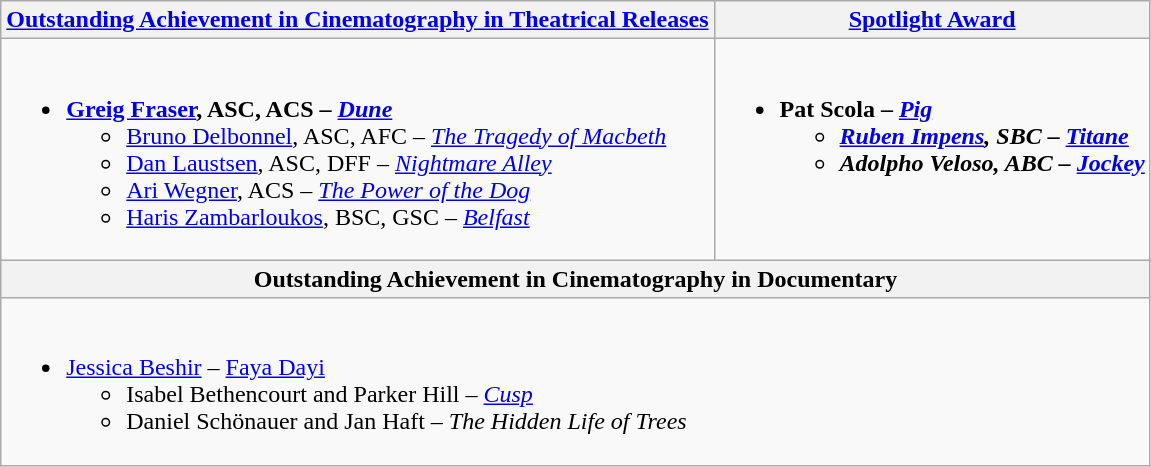<table class=wikitable style="width=100%">
<tr>
<th style="width=50%"><a href='#'>Outstanding Achievement in Cinematography in Theatrical Releases</a></th>
<th style="width=50%"><a href='#'>Spotlight Award</a></th>
</tr>
<tr>
<td valign="top"><br><ul><li><strong><a href='#'>Greig Fraser</a>, ASC, ACS – <a href='#'><em>Dune</em></a></strong><ul><li><a href='#'>Bruno Delbonnel</a>, ASC, AFC – <a href='#'><em>The Tragedy of Macbeth</em></a></li><li><a href='#'>Dan Laustsen</a>, ASC, DFF – <a href='#'><em>Nightmare Alley</em></a></li><li><a href='#'>Ari Wegner</a>, ACS – <a href='#'><em>The Power of the Dog</em></a></li><li><a href='#'>Haris Zambarloukos</a>, BSC, GSC – <a href='#'><em>Belfast</em></a></li></ul></li></ul></td>
<td valign="top"><br><ul><li><strong>Pat Scola – <em><a href='#'>Pig</a><strong><em><ul><li><a href='#'>Ruben Impens</a>, SBC – </em><a href='#'>Titane</a><em></li><li>Adolpho Veloso, ABC – </em><a href='#'>Jockey</a><em></li></ul></li></ul></td>
</tr>
<tr>
<th colspan="2">Outstanding Achievement in Cinematography in Documentary</th>
</tr>
<tr>
<td valign="top" colspan="2"><br><ul><li></strong><a href='#'>Jessica Beshir</a> – </em><a href='#'>Faya Dayi</a></em></strong><ul><li>Isabel Bethencourt and Parker Hill – <a href='#'><em>Cusp</em></a></li><li>Daniel Schönauer and Jan Haft – <em>The Hidden Life of Trees</em></li></ul></li></ul></td>
</tr>
</table>
